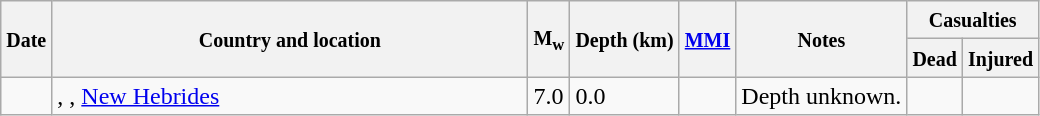<table class="wikitable sortable sort-under" style="border:1px black; margin-left:1em;">
<tr>
<th rowspan="2"><small>Date</small></th>
<th rowspan="2" style="width: 310px"><small>Country and location</small></th>
<th rowspan="2"><small>M<sub>w</sub></small></th>
<th rowspan="2"><small>Depth (km)</small></th>
<th rowspan="2"><small><a href='#'>MMI</a></small></th>
<th rowspan="2" class="unsortable"><small>Notes</small></th>
<th colspan="2"><small>Casualties</small></th>
</tr>
<tr>
<th><small>Dead</small></th>
<th><small>Injured</small></th>
</tr>
<tr>
<td></td>
<td>, , <a href='#'>New Hebrides</a></td>
<td>7.0</td>
<td>0.0</td>
<td></td>
<td>Depth unknown.</td>
<td></td>
<td></td>
</tr>
</table>
